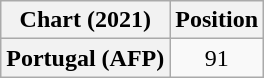<table class="wikitable plainrowheaders" style="text-align:center">
<tr>
<th scope="col">Chart (2021)</th>
<th scope="col">Position</th>
</tr>
<tr>
<th scope="row">Portugal (AFP)</th>
<td>91</td>
</tr>
</table>
